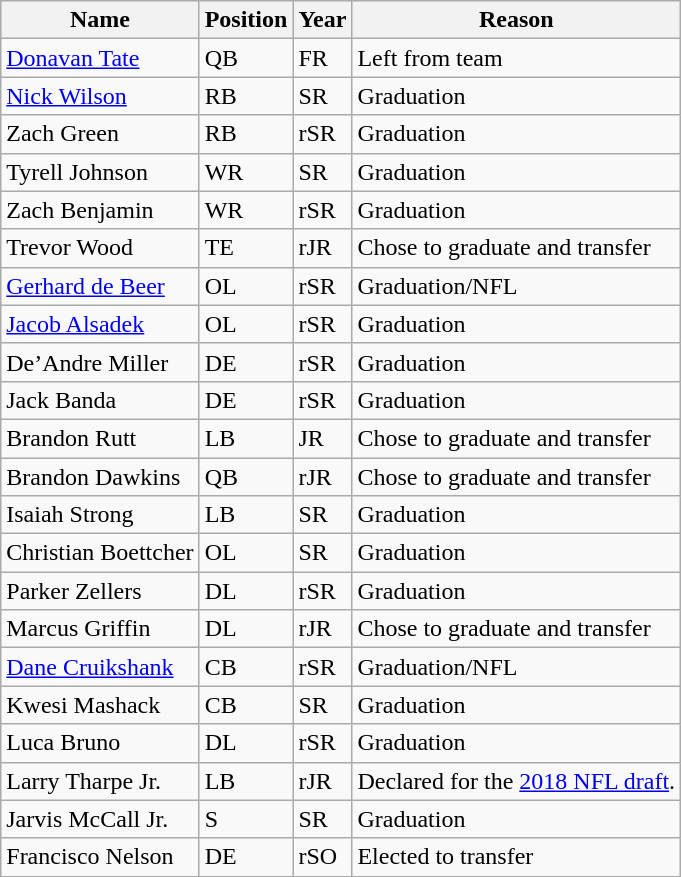<table class="wikitable sortable" border="1"style="width;40em;text-aligncenter;">
<tr>
<th>Name</th>
<th>Position</th>
<th>Year</th>
<th>Reason</th>
</tr>
<tr>
<td><a href='#'>Donavan Tate</a></td>
<td>QB</td>
<td>FR</td>
<td>Left from team</td>
</tr>
<tr>
<td><a href='#'>Nick Wilson</a></td>
<td>RB</td>
<td>SR</td>
<td>Graduation</td>
</tr>
<tr>
<td>Zach Green</td>
<td>RB</td>
<td>rSR</td>
<td>Graduation</td>
</tr>
<tr>
<td>Tyrell Johnson</td>
<td>WR</td>
<td>SR</td>
<td>Graduation</td>
</tr>
<tr>
<td>Zach Benjamin</td>
<td>WR</td>
<td>rSR</td>
<td>Graduation</td>
</tr>
<tr>
<td>Trevor Wood</td>
<td>TE</td>
<td>rJR</td>
<td>Chose to graduate and transfer</td>
</tr>
<tr>
<td><a href='#'>Gerhard de Beer</a></td>
<td>OL</td>
<td>rSR</td>
<td>Graduation/NFL</td>
</tr>
<tr>
<td><a href='#'>Jacob Alsadek</a></td>
<td>OL</td>
<td>rSR</td>
<td>Graduation</td>
</tr>
<tr>
<td>De’Andre Miller</td>
<td>DE</td>
<td>rSR</td>
<td>Graduation</td>
</tr>
<tr>
<td>Jack Banda</td>
<td>DE</td>
<td>rSR</td>
<td>Graduation</td>
</tr>
<tr>
<td>Brandon Rutt</td>
<td>LB</td>
<td>JR</td>
<td>Chose to graduate and transfer</td>
</tr>
<tr>
<td>Brandon Dawkins</td>
<td>QB</td>
<td>rJR</td>
<td>Chose to graduate and transfer</td>
</tr>
<tr>
<td>Isaiah Strong</td>
<td>LB</td>
<td>SR</td>
<td>Graduation</td>
</tr>
<tr>
<td>Christian Boettcher</td>
<td>OL</td>
<td>SR</td>
<td>Graduation</td>
</tr>
<tr>
<td>Parker Zellers</td>
<td>DL</td>
<td>rSR</td>
<td>Graduation</td>
</tr>
<tr>
<td>Marcus Griffin</td>
<td>DL</td>
<td>rJR</td>
<td>Chose to graduate and transfer</td>
</tr>
<tr>
<td><a href='#'>Dane Cruikshank</a></td>
<td>CB</td>
<td>rSR</td>
<td>Graduation/NFL</td>
</tr>
<tr>
<td>Kwesi Mashack</td>
<td>CB</td>
<td>SR</td>
<td>Graduation</td>
</tr>
<tr>
<td>Luca Bruno</td>
<td>DL</td>
<td>rSR</td>
<td>Graduation</td>
</tr>
<tr>
<td>Larry Tharpe Jr.</td>
<td>LB</td>
<td>rJR</td>
<td>Declared for the <a href='#'>2018 NFL draft</a>.</td>
</tr>
<tr>
<td>Jarvis McCall Jr.</td>
<td>S</td>
<td>SR</td>
<td>Graduation</td>
</tr>
<tr>
<td>Francisco Nelson</td>
<td>DE</td>
<td>rSO</td>
<td>Elected to transfer</td>
</tr>
<tr>
</tr>
</table>
